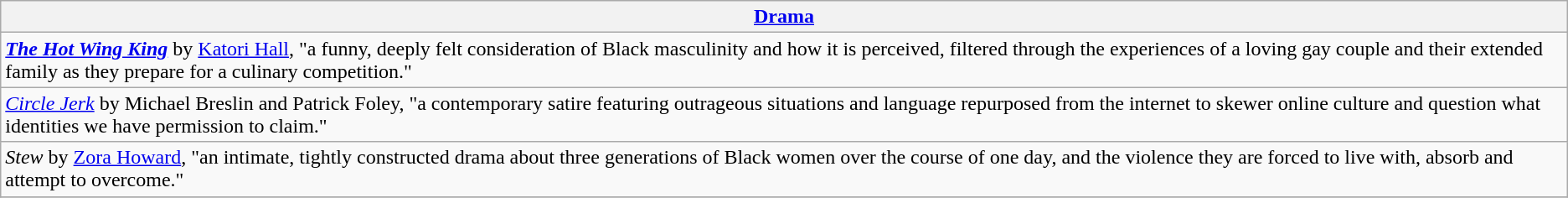<table class="wikitable" style="float:left; float:none;">
<tr>
<th><a href='#'>Drama</a></th>
</tr>
<tr>
<td><strong><em><a href='#'>The Hot Wing King</a></em></strong> by <a href='#'>Katori Hall</a>, "a funny, deeply felt consideration of Black masculinity and how it is perceived, filtered through the experiences of a loving gay couple and their extended family as they prepare for a culinary competition."</td>
</tr>
<tr>
<td><em><a href='#'>Circle Jerk</a></em> by Michael Breslin and Patrick Foley, "a contemporary satire featuring outrageous situations and language repurposed from the internet to skewer online culture and question what identities we have permission to claim."</td>
</tr>
<tr>
<td><em>Stew</em> by <a href='#'>Zora Howard</a>, "an intimate, tightly constructed drama about three generations of Black women over the course of one day, and the violence they are forced to live with, absorb and attempt to overcome."</td>
</tr>
<tr>
</tr>
</table>
